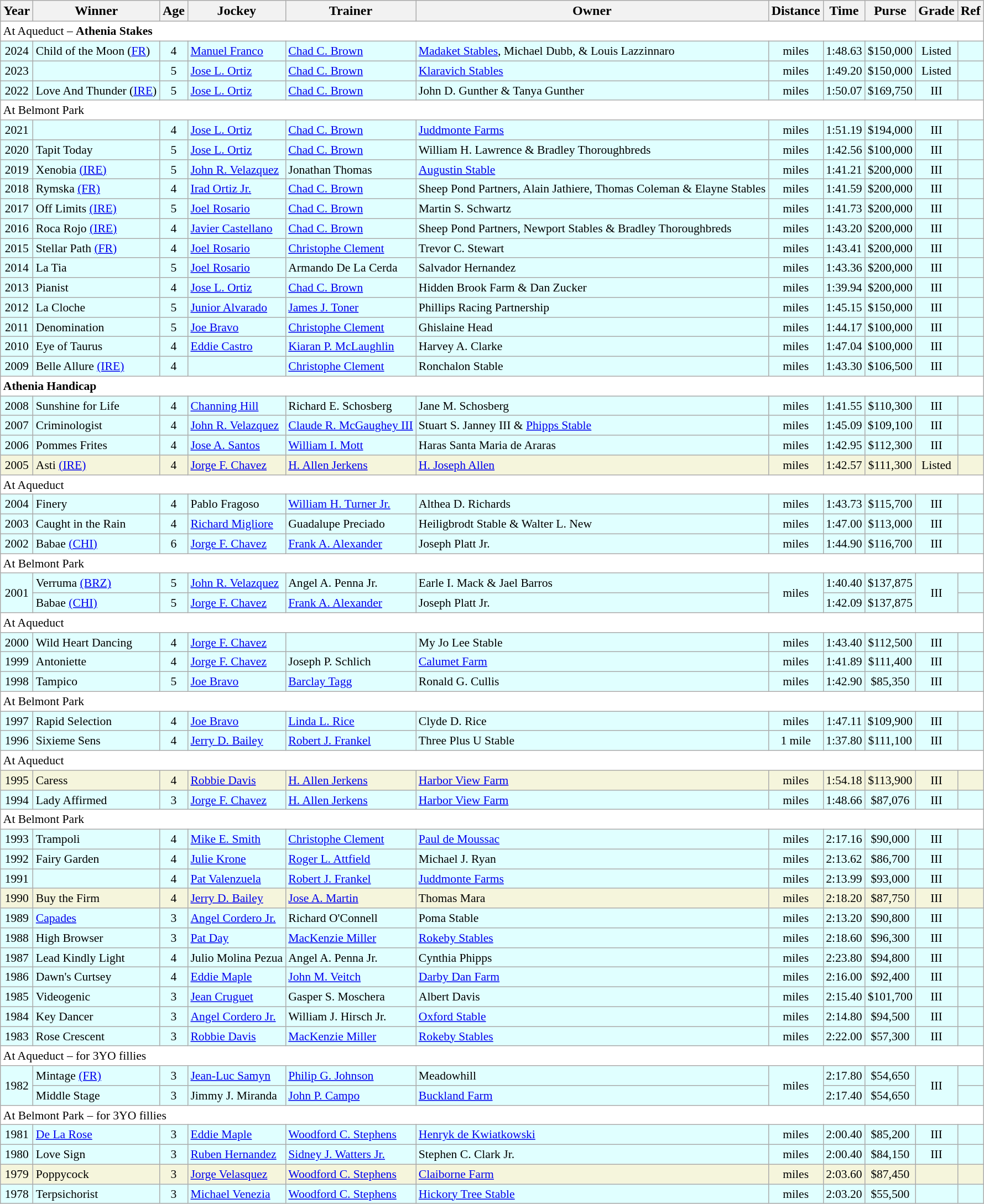<table class="wikitable sortable">
<tr>
<th>Year</th>
<th>Winner</th>
<th>Age</th>
<th>Jockey</th>
<th>Trainer</th>
<th>Owner</th>
<th>Distance</th>
<th>Time</th>
<th>Purse</th>
<th>Grade</th>
<th>Ref</th>
</tr>
<tr style="font-size:90%; background-color:white">
<td align="left" colspan="11">At Aqueduct – <strong>Athenia Stakes</strong></td>
</tr>
<tr style="font-size:90%; background-color:lightcyan">
<td align=center>2024</td>
<td>Child of the Moon (<a href='#'>FR</a>)</td>
<td align=center>4</td>
<td><a href='#'>Manuel Franco</a></td>
<td><a href='#'>Chad C. Brown</a></td>
<td><a href='#'>Madaket Stables</a>, Michael Dubb, & Louis Lazzinnaro</td>
<td align=center> miles</td>
<td align=center>1:48.63</td>
<td align=center>$150,000</td>
<td align=center>Listed</td>
<td></td>
</tr>
<tr style="font-size:90%; background-color:lightcyan">
<td align=center>2023</td>
<td></td>
<td align=center>5</td>
<td><a href='#'>Jose L. Ortiz</a></td>
<td><a href='#'>Chad C. Brown</a></td>
<td><a href='#'>Klaravich Stables</a></td>
<td align=center> miles</td>
<td align=center>1:49.20</td>
<td align=center>$150,000</td>
<td align=center>Listed</td>
<td></td>
</tr>
<tr style="font-size:90%; background-color:lightcyan">
<td align=center>2022</td>
<td>Love And Thunder (<a href='#'>IRE</a>)</td>
<td align=center>5</td>
<td><a href='#'>Jose L. Ortiz</a></td>
<td><a href='#'>Chad C. Brown</a></td>
<td>John D. Gunther & Tanya Gunther</td>
<td align=center> miles</td>
<td align=center>1:50.07</td>
<td align=center>$169,750</td>
<td align=center>III</td>
<td></td>
</tr>
<tr style="font-size:90%; background-color:white">
<td align="left" colspan=11>At Belmont Park</td>
</tr>
<tr style="font-size:90%; background-color:lightcyan">
<td align=center>2021</td>
<td></td>
<td align=center>4</td>
<td><a href='#'>Jose L. Ortiz</a></td>
<td><a href='#'>Chad C. Brown</a></td>
<td><a href='#'>Juddmonte Farms</a></td>
<td align=center> miles</td>
<td align=center>1:51.19</td>
<td align=center>$194,000</td>
<td align=center>III</td>
<td></td>
</tr>
<tr style="font-size:90%; background-color:lightcyan">
<td align=center>2020</td>
<td>Tapit Today</td>
<td align=center>5</td>
<td><a href='#'>Jose L. Ortiz</a></td>
<td><a href='#'>Chad C. Brown</a></td>
<td>William H. Lawrence & Bradley Thoroughbreds</td>
<td align=center> miles</td>
<td align=center>1:42.56</td>
<td align=center>$100,000</td>
<td align=center>III</td>
<td></td>
</tr>
<tr style="font-size:90%; background-color:lightcyan">
<td align=center>2019</td>
<td>Xenobia <a href='#'>(IRE)</a></td>
<td align=center>5</td>
<td><a href='#'>John R. Velazquez</a></td>
<td>Jonathan Thomas</td>
<td><a href='#'>Augustin Stable</a></td>
<td align=center> miles</td>
<td align=center>1:41.21</td>
<td align=center>$200,000</td>
<td align=center>III</td>
<td></td>
</tr>
<tr style="font-size:90%; background-color:lightcyan">
<td align=center>2018</td>
<td>Rymska <a href='#'>(FR)</a></td>
<td align=center>4</td>
<td><a href='#'>Irad Ortiz Jr.</a></td>
<td><a href='#'>Chad C. Brown</a></td>
<td>Sheep Pond Partners, Alain Jathiere, Thomas Coleman & Elayne Stables</td>
<td align=center> miles</td>
<td align=center>1:41.59</td>
<td align=center>$200,000</td>
<td align=center>III</td>
<td></td>
</tr>
<tr style="font-size:90%; background-color:lightcyan">
<td align=center>2017</td>
<td>Off Limits <a href='#'>(IRE)</a></td>
<td align=center>5</td>
<td><a href='#'>Joel Rosario</a></td>
<td><a href='#'>Chad C. Brown</a></td>
<td>Martin S. Schwartz</td>
<td align=center> miles</td>
<td align=center>1:41.73</td>
<td align=center>$200,000</td>
<td align=center>III</td>
<td></td>
</tr>
<tr style="font-size:90%; background-color:lightcyan">
<td align=center>2016</td>
<td>Roca Rojo <a href='#'>(IRE)</a></td>
<td align=center>4</td>
<td><a href='#'>Javier Castellano</a></td>
<td><a href='#'>Chad C. Brown</a></td>
<td>Sheep Pond Partners, Newport Stables & Bradley Thoroughbreds</td>
<td align=center> miles</td>
<td align=center>1:43.20</td>
<td align=center>$200,000</td>
<td align=center>III</td>
<td></td>
</tr>
<tr style="font-size:90%; background-color:lightcyan">
<td align=center>2015</td>
<td>Stellar Path <a href='#'>(FR)</a></td>
<td align=center>4</td>
<td><a href='#'>Joel Rosario</a></td>
<td><a href='#'>Christophe Clement</a></td>
<td>Trevor C. Stewart</td>
<td align=center> miles</td>
<td align=center>1:43.41</td>
<td align=center>$200,000</td>
<td align=center>III</td>
<td></td>
</tr>
<tr style="font-size:90%; background-color:lightcyan">
<td align=center>2014</td>
<td>La Tia</td>
<td align=center>5</td>
<td><a href='#'>Joel Rosario</a></td>
<td>Armando De La Cerda</td>
<td>Salvador Hernandez</td>
<td align=center> miles</td>
<td align=center>1:43.36</td>
<td align=center>$200,000</td>
<td align=center>III</td>
<td></td>
</tr>
<tr style="font-size:90%; background-color:lightcyan">
<td align=center>2013</td>
<td>Pianist</td>
<td align=center>4</td>
<td><a href='#'>Jose L. Ortiz</a></td>
<td><a href='#'>Chad C. Brown</a></td>
<td>Hidden Brook Farm & Dan Zucker</td>
<td align=center> miles</td>
<td align=center>1:39.94</td>
<td align=center>$200,000</td>
<td align=center>III</td>
<td></td>
</tr>
<tr style="font-size:90%; background-color:lightcyan">
<td align=center>2012</td>
<td>La Cloche</td>
<td align=center>5</td>
<td><a href='#'>Junior Alvarado</a></td>
<td><a href='#'>James J. Toner</a></td>
<td>Phillips Racing Partnership</td>
<td align=center> miles</td>
<td align=center>1:45.15</td>
<td align=center>$150,000</td>
<td align=center>III</td>
<td></td>
</tr>
<tr style="font-size:90%; background-color:lightcyan">
<td align=center>2011</td>
<td>Denomination</td>
<td align=center>5</td>
<td><a href='#'>Joe Bravo</a></td>
<td><a href='#'>Christophe Clement</a></td>
<td>Ghislaine Head</td>
<td align=center> miles</td>
<td align=center>1:44.17</td>
<td align=center>$100,000</td>
<td align=center>III</td>
<td></td>
</tr>
<tr style="font-size:90%; background-color:lightcyan">
<td align=center>2010</td>
<td>Eye of Taurus</td>
<td align=center>4</td>
<td><a href='#'>Eddie Castro</a></td>
<td><a href='#'>Kiaran P. McLaughlin</a></td>
<td>Harvey A. Clarke</td>
<td align=center> miles</td>
<td align=center>1:47.04</td>
<td align=center>$100,000</td>
<td align=center>III</td>
<td></td>
</tr>
<tr style="font-size:90%; background-color:lightcyan">
<td align=center>2009</td>
<td>Belle Allure <a href='#'>(IRE)</a></td>
<td align=center>4</td>
<td></td>
<td><a href='#'>Christophe Clement</a></td>
<td>Ronchalon Stable</td>
<td align=center> miles</td>
<td align=center>1:43.30</td>
<td align=center>$106,500</td>
<td align=center>III</td>
<td></td>
</tr>
<tr style="font-size:90%; background-color:white">
<td align="left" colspan=11><strong>Athenia Handicap</strong></td>
</tr>
<tr style="font-size:90%; background-color:lightcyan">
<td align=center>2008</td>
<td>Sunshine for Life</td>
<td align=center>4</td>
<td><a href='#'>Channing Hill</a></td>
<td>Richard E. Schosberg</td>
<td>Jane M. Schosberg</td>
<td align=center> miles</td>
<td align=center>1:41.55</td>
<td align=center>$110,300</td>
<td align=center>III</td>
<td></td>
</tr>
<tr style="font-size:90%; background-color:lightcyan">
<td align=center>2007</td>
<td>Criminologist</td>
<td align=center>4</td>
<td><a href='#'>John R. Velazquez</a></td>
<td><a href='#'>Claude R. McGaughey III</a></td>
<td>Stuart S. Janney III & <a href='#'>Phipps Stable</a></td>
<td align=center> miles</td>
<td align=center>1:45.09</td>
<td align=center>$109,100</td>
<td align=center>III</td>
<td></td>
</tr>
<tr style="font-size:90%; background-color:lightcyan">
<td align=center>2006</td>
<td>Pommes Frites</td>
<td align=center>4</td>
<td><a href='#'>Jose A. Santos</a></td>
<td><a href='#'>William I. Mott</a></td>
<td>Haras Santa Maria de Araras</td>
<td align=center> miles</td>
<td align=center>1:42.95</td>
<td align=center>$112,300</td>
<td align=center>III</td>
<td></td>
</tr>
<tr style="font-size:90%; background-color:beige">
<td align=center>2005</td>
<td>Asti <a href='#'>(IRE)</a></td>
<td align=center>4</td>
<td><a href='#'>Jorge F. Chavez</a></td>
<td><a href='#'>H. Allen Jerkens</a></td>
<td><a href='#'>H. Joseph Allen</a></td>
<td align=center> miles</td>
<td align=center>1:42.57</td>
<td align=center>$111,300</td>
<td align=center>Listed</td>
<td></td>
</tr>
<tr style="font-size:90%; background-color:white">
<td align="left" colspan=11>At Aqueduct</td>
</tr>
<tr style="font-size:90%; background-color:lightcyan">
<td align=center>2004</td>
<td>Finery</td>
<td align=center>4</td>
<td>Pablo Fragoso</td>
<td><a href='#'>William H. Turner Jr.</a></td>
<td>Althea D. Richards</td>
<td align=center> miles</td>
<td align=center>1:43.73</td>
<td align=center>$115,700</td>
<td align=center>III</td>
<td></td>
</tr>
<tr style="font-size:90%; background-color:lightcyan">
<td align=center>2003</td>
<td>Caught in the Rain</td>
<td align=center>4</td>
<td><a href='#'>Richard Migliore</a></td>
<td>Guadalupe Preciado</td>
<td>Heiligbrodt Stable & Walter L. New</td>
<td align=center> miles</td>
<td align=center>1:47.00</td>
<td align=center>$113,000</td>
<td align=center>III</td>
<td></td>
</tr>
<tr style="font-size:90%; background-color:lightcyan">
<td align=center>2002</td>
<td>Babae <a href='#'>(CHI)</a></td>
<td align=center>6</td>
<td><a href='#'>Jorge F. Chavez</a></td>
<td><a href='#'>Frank A. Alexander</a></td>
<td>Joseph Platt Jr.</td>
<td align=center> miles</td>
<td align=center>1:44.90</td>
<td align=center>$116,700</td>
<td align=center>III</td>
<td></td>
</tr>
<tr style="font-size:90%; background-color:white">
<td align="left" colspan=11>At Belmont Park</td>
</tr>
<tr style="font-size:90%; background-color:lightcyan">
<td align=center rowspan=2>2001</td>
<td>Verruma <a href='#'>(BRZ)</a></td>
<td align=center>5</td>
<td><a href='#'>John R. Velazquez</a></td>
<td>Angel A. Penna Jr.</td>
<td>Earle I. Mack & Jael Barros</td>
<td align=center rowspan=2> miles</td>
<td align=center>1:40.40</td>
<td align=center>$137,875</td>
<td align=center rowspan=2>III</td>
<td></td>
</tr>
<tr style="font-size:90%; background-color:lightcyan">
<td>Babae <a href='#'>(CHI)</a></td>
<td align=center>5</td>
<td><a href='#'>Jorge F. Chavez</a></td>
<td><a href='#'>Frank A. Alexander</a></td>
<td>Joseph Platt Jr.</td>
<td align=center>1:42.09</td>
<td align=center>$137,875</td>
<td></td>
</tr>
<tr style="font-size:90%; background-color:white">
<td align="left" colspan=11>At Aqueduct</td>
</tr>
<tr style="font-size:90%; background-color:lightcyan">
<td align=center>2000</td>
<td>Wild Heart Dancing</td>
<td align=center>4</td>
<td><a href='#'>Jorge F. Chavez</a></td>
<td></td>
<td>My Jo Lee Stable</td>
<td align=center> miles</td>
<td align=center>1:43.40</td>
<td align=center>$112,500</td>
<td align=center>III</td>
<td></td>
</tr>
<tr style="font-size:90%; background-color:lightcyan">
<td align=center>1999</td>
<td>Antoniette</td>
<td align=center>4</td>
<td><a href='#'>Jorge F. Chavez</a></td>
<td>Joseph P. Schlich</td>
<td><a href='#'>Calumet Farm</a></td>
<td align=center> miles</td>
<td align=center>1:41.89</td>
<td align=center>$111,400</td>
<td align=center>III</td>
<td></td>
</tr>
<tr style="font-size:90%; background-color:lightcyan">
<td align=center>1998</td>
<td>Tampico</td>
<td align=center>5</td>
<td><a href='#'>Joe Bravo</a></td>
<td><a href='#'>Barclay Tagg</a></td>
<td>Ronald G. Cullis</td>
<td align=center> miles</td>
<td align=center>1:42.90</td>
<td align=center>$85,350</td>
<td align=center>III</td>
<td></td>
</tr>
<tr style="font-size:90%; background-color:white">
<td align="left" colspan=11>At Belmont Park</td>
</tr>
<tr style="font-size:90%; background-color:lightcyan">
<td align=center>1997</td>
<td>Rapid Selection</td>
<td align=center>4</td>
<td><a href='#'>Joe Bravo</a></td>
<td><a href='#'>Linda L. Rice</a></td>
<td>Clyde D. Rice</td>
<td align=center> miles</td>
<td align=center>1:47.11</td>
<td align=center>$109,900</td>
<td align=center>III</td>
<td></td>
</tr>
<tr style="font-size:90%; background-color:lightcyan">
<td align=center>1996</td>
<td>Sixieme Sens</td>
<td align=center>4</td>
<td><a href='#'>Jerry D. Bailey</a></td>
<td><a href='#'>Robert J. Frankel</a></td>
<td>Three Plus U Stable</td>
<td align=center>1 mile</td>
<td align=center>1:37.80</td>
<td align=center>$111,100</td>
<td align=center>III</td>
<td></td>
</tr>
<tr style="font-size:90%; background-color:white">
<td align="left" colspan=11>At Aqueduct</td>
</tr>
<tr style="font-size:90%; background-color:beige">
<td align=center>1995</td>
<td>Caress</td>
<td align=center>4</td>
<td><a href='#'>Robbie Davis</a></td>
<td><a href='#'>H. Allen Jerkens</a></td>
<td><a href='#'>Harbor View Farm</a></td>
<td align=center> miles</td>
<td align=center>1:54.18</td>
<td align=center>$113,900</td>
<td align=center>III</td>
<td></td>
</tr>
<tr style="font-size:90%; background-color:lightcyan">
<td align=center>1994</td>
<td>Lady Affirmed</td>
<td align=center>3</td>
<td><a href='#'>Jorge F. Chavez</a></td>
<td><a href='#'>H. Allen Jerkens</a></td>
<td><a href='#'>Harbor View Farm</a></td>
<td align=center> miles</td>
<td align=center>1:48.66</td>
<td align=center>$87,076</td>
<td align=center>III</td>
<td></td>
</tr>
<tr style="font-size:90%; background-color:white">
<td align="left" colspan=11>At Belmont Park</td>
</tr>
<tr style="font-size:90%; background-color:lightcyan">
<td align=center>1993</td>
<td>Trampoli</td>
<td align=center>4</td>
<td><a href='#'>Mike E. Smith</a></td>
<td><a href='#'>Christophe Clement</a></td>
<td><a href='#'>Paul de Moussac</a></td>
<td align=center> miles</td>
<td align=center>2:17.16</td>
<td align=center>$90,000</td>
<td align=center>III</td>
<td></td>
</tr>
<tr style="font-size:90%; background-color:lightcyan">
<td align=center>1992</td>
<td>Fairy Garden</td>
<td align=center>4</td>
<td><a href='#'>Julie Krone</a></td>
<td><a href='#'>Roger L. Attfield</a></td>
<td>Michael J. Ryan</td>
<td align=center> miles</td>
<td align=center>2:13.62</td>
<td align=center>$86,700</td>
<td align=center>III</td>
<td></td>
</tr>
<tr style="font-size:90%; background-color:lightcyan">
<td align=center>1991</td>
<td></td>
<td align=center>4</td>
<td><a href='#'>Pat Valenzuela</a></td>
<td><a href='#'>Robert J. Frankel</a></td>
<td><a href='#'>Juddmonte Farms</a></td>
<td align=center> miles</td>
<td align=center>2:13.99</td>
<td align=center>$93,000</td>
<td align=center>III</td>
<td></td>
</tr>
<tr style="font-size:90%; background-color:beige">
<td align=center>1990</td>
<td>Buy the Firm</td>
<td align=center>4</td>
<td><a href='#'>Jerry D. Bailey</a></td>
<td><a href='#'>Jose A. Martin</a></td>
<td>Thomas Mara</td>
<td align=center> miles</td>
<td align=center>2:18.20</td>
<td align=center>$87,750</td>
<td align=center>III</td>
<td></td>
</tr>
<tr style="font-size:90%; background-color:lightcyan">
<td align=center>1989</td>
<td><a href='#'>Capades</a></td>
<td align=center>3</td>
<td><a href='#'>Angel Cordero Jr.</a></td>
<td>Richard O'Connell</td>
<td>Poma Stable</td>
<td align=center> miles</td>
<td align=center>2:13.20</td>
<td align=center>$90,800</td>
<td align=center>III</td>
<td></td>
</tr>
<tr style="font-size:90%; background-color:lightcyan">
<td align=center>1988</td>
<td>High Browser</td>
<td align=center>3</td>
<td><a href='#'>Pat Day</a></td>
<td><a href='#'>MacKenzie Miller</a></td>
<td><a href='#'>Rokeby Stables</a></td>
<td align=center> miles</td>
<td align=center>2:18.60</td>
<td align=center>$96,300</td>
<td align=center>III</td>
<td></td>
</tr>
<tr style="font-size:90%; background-color:lightcyan">
<td align=center>1987</td>
<td>Lead Kindly Light</td>
<td align=center>4</td>
<td>Julio Molina Pezua</td>
<td>Angel A. Penna Jr.</td>
<td>Cynthia Phipps</td>
<td align=center> miles</td>
<td align=center>2:23.80</td>
<td align=center>$94,800</td>
<td align=center>III</td>
<td></td>
</tr>
<tr style="font-size:90%; background-color:lightcyan">
<td align=center>1986</td>
<td>Dawn's Curtsey</td>
<td align=center>4</td>
<td><a href='#'>Eddie Maple</a></td>
<td><a href='#'>John M. Veitch</a></td>
<td><a href='#'>Darby Dan Farm</a></td>
<td align=center> miles</td>
<td align=center>2:16.00</td>
<td align=center>$92,400</td>
<td align=center>III</td>
<td></td>
</tr>
<tr style="font-size:90%; background-color:lightcyan">
<td align=center>1985</td>
<td>Videogenic</td>
<td align=center>3</td>
<td><a href='#'>Jean Cruguet</a></td>
<td>Gasper S. Moschera</td>
<td>Albert Davis</td>
<td align=center> miles</td>
<td align=center>2:15.40</td>
<td align=center>$101,700</td>
<td align=center>III</td>
<td></td>
</tr>
<tr style="font-size:90%; background-color:lightcyan">
<td align=center>1984</td>
<td>Key Dancer</td>
<td align=center>3</td>
<td><a href='#'>Angel Cordero Jr.</a></td>
<td>William J. Hirsch Jr.</td>
<td><a href='#'>Oxford Stable</a></td>
<td align=center> miles</td>
<td align=center>2:14.80</td>
<td align=center>$94,500</td>
<td align=center>III</td>
<td></td>
</tr>
<tr style="font-size:90%; background-color:lightcyan">
<td align=center>1983</td>
<td>Rose Crescent</td>
<td align=center>3</td>
<td><a href='#'>Robbie Davis</a></td>
<td><a href='#'>MacKenzie Miller</a></td>
<td><a href='#'>Rokeby Stables</a></td>
<td align=center> miles</td>
<td align=center>2:22.00</td>
<td align=center>$57,300</td>
<td align=center>III</td>
<td></td>
</tr>
<tr style="font-size:90%; background-color:white">
<td align="left" colspan=11>At Aqueduct – for 3YO fillies</td>
</tr>
<tr style="font-size:90%; background-color:lightcyan">
<td align=center rowspan=2>1982</td>
<td>Mintage <a href='#'>(FR)</a></td>
<td align=center>3</td>
<td><a href='#'>Jean-Luc Samyn</a></td>
<td><a href='#'>Philip G. Johnson</a></td>
<td>Meadowhill</td>
<td align=center rowspan=2> miles</td>
<td align=center>2:17.80</td>
<td align=center>$54,650</td>
<td align=center rowspan=2>III</td>
<td></td>
</tr>
<tr style="font-size:90%; background-color:lightcyan">
<td>Middle Stage</td>
<td align=center>3</td>
<td>Jimmy J. Miranda</td>
<td><a href='#'>John P. Campo</a></td>
<td><a href='#'>Buckland Farm</a></td>
<td align=center>2:17.40</td>
<td align=center>$54,650</td>
<td></td>
</tr>
<tr style="font-size:90%; background-color:white">
<td align="left" colspan=11>At Belmont Park – for 3YO fillies</td>
</tr>
<tr style="font-size:90%; background-color:lightcyan">
<td align=center>1981</td>
<td><a href='#'>De La Rose</a></td>
<td align=center>3</td>
<td><a href='#'>Eddie Maple</a></td>
<td><a href='#'>Woodford C. Stephens</a></td>
<td><a href='#'>Henryk de Kwiatkowski</a></td>
<td align=center> miles</td>
<td align=center>2:00.40</td>
<td align=center>$85,200</td>
<td align=center>III</td>
<td></td>
</tr>
<tr style="font-size:90%; background-color:lightcyan">
<td align=center>1980</td>
<td>Love Sign</td>
<td align=center>3</td>
<td><a href='#'>Ruben Hernandez</a></td>
<td><a href='#'>Sidney J. Watters Jr.</a></td>
<td>Stephen C. Clark Jr.</td>
<td align=center> miles</td>
<td align=center>2:00.40</td>
<td align=center>$84,150</td>
<td align=center>III</td>
<td></td>
</tr>
<tr style="font-size:90%; background-color:beige">
<td align=center>1979</td>
<td>Poppycock</td>
<td align=center>3</td>
<td><a href='#'>Jorge Velasquez</a></td>
<td><a href='#'>Woodford C. Stephens</a></td>
<td><a href='#'>Claiborne Farm</a></td>
<td align=center> miles</td>
<td align=center>2:03.60</td>
<td align=center>$87,450</td>
<td align=center></td>
<td></td>
</tr>
<tr style="font-size:90%; background-color:lightcyan">
<td align=center>1978</td>
<td>Terpsichorist</td>
<td align=center>3</td>
<td><a href='#'>Michael Venezia</a></td>
<td><a href='#'>Woodford C. Stephens</a></td>
<td><a href='#'>Hickory Tree Stable</a></td>
<td align=center> miles</td>
<td align=center>2:03.20</td>
<td align=center>$55,500</td>
<td align=center></td>
<td></td>
</tr>
</table>
